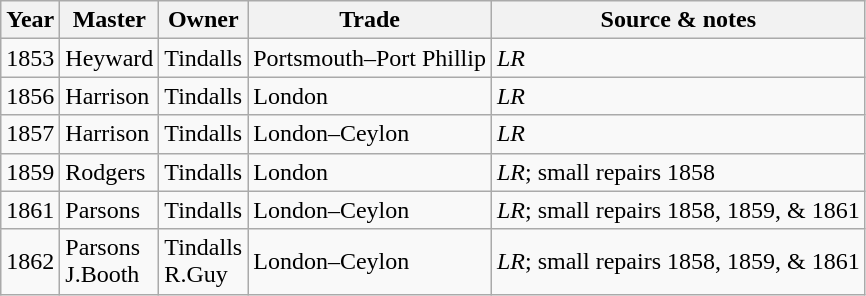<table class=" wikitable">
<tr>
<th>Year</th>
<th>Master</th>
<th>Owner</th>
<th>Trade</th>
<th>Source & notes</th>
</tr>
<tr>
<td>1853</td>
<td>Heyward</td>
<td>Tindalls</td>
<td>Portsmouth–Port Phillip</td>
<td><em>LR</em></td>
</tr>
<tr>
<td>1856</td>
<td>Harrison</td>
<td>Tindalls</td>
<td>London</td>
<td><em>LR</em></td>
</tr>
<tr>
<td>1857</td>
<td>Harrison</td>
<td>Tindalls</td>
<td>London–Ceylon</td>
<td><em>LR</em></td>
</tr>
<tr>
<td>1859</td>
<td>Rodgers</td>
<td>Tindalls</td>
<td>London</td>
<td><em>LR</em>; small repairs 1858</td>
</tr>
<tr>
<td>1861</td>
<td>Parsons</td>
<td>Tindalls</td>
<td>London–Ceylon</td>
<td><em>LR</em>; small repairs 1858, 1859, & 1861</td>
</tr>
<tr>
<td>1862</td>
<td>Parsons<br>J.Booth</td>
<td>Tindalls<br>R.Guy</td>
<td>London–Ceylon</td>
<td><em>LR</em>; small repairs 1858, 1859, & 1861</td>
</tr>
</table>
